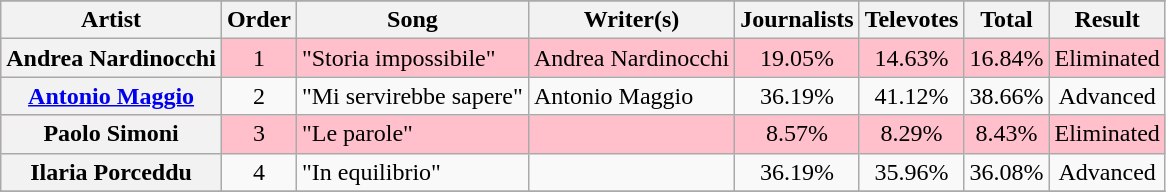<table class="wikitable sortable plainrowheaders">
<tr>
</tr>
<tr>
<th>Artist</th>
<th>Order</th>
<th>Song</th>
<th>Writer(s)</th>
<th>Journalists</th>
<th>Televotes</th>
<th>Total</th>
<th>Result</th>
</tr>
<tr style="background-color:pink;">
<th scope="row">Andrea Nardinocchi</th>
<td style="text-align:center;">1</td>
<td>"Storia impossibile"</td>
<td>Andrea Nardinocchi</td>
<td style="text-align:center;">19.05%</td>
<td style="text-align:center;">14.63%</td>
<td style="text-align:center;">16.84%</td>
<td style="text-align:center;">Eliminated</td>
</tr>
<tr>
<th scope="row"><a href='#'>Antonio Maggio</a></th>
<td style="text-align:center;">2</td>
<td>"Mi servirebbe sapere"</td>
<td>Antonio Maggio</td>
<td style="text-align:center;">36.19%</td>
<td style="text-align:center;">41.12%</td>
<td style="text-align:center;">38.66%</td>
<td style="text-align:center;">Advanced</td>
</tr>
<tr style="background-color:pink;">
<th scope="row">Paolo Simoni</th>
<td style="text-align:center;">3</td>
<td>"Le parole"</td>
<td></td>
<td style="text-align:center;">8.57%</td>
<td style="text-align:center;">8.29%</td>
<td style="text-align:center;">8.43%</td>
<td style="text-align:center;">Eliminated</td>
</tr>
<tr>
<th scope="row">Ilaria Porceddu</th>
<td style="text-align:center;">4</td>
<td>"In equilibrio"</td>
<td></td>
<td style="text-align:center;">36.19%</td>
<td style="text-align:center;">35.96%</td>
<td style="text-align:center;">36.08%</td>
<td style="text-align:center;">Advanced</td>
</tr>
<tr>
</tr>
</table>
